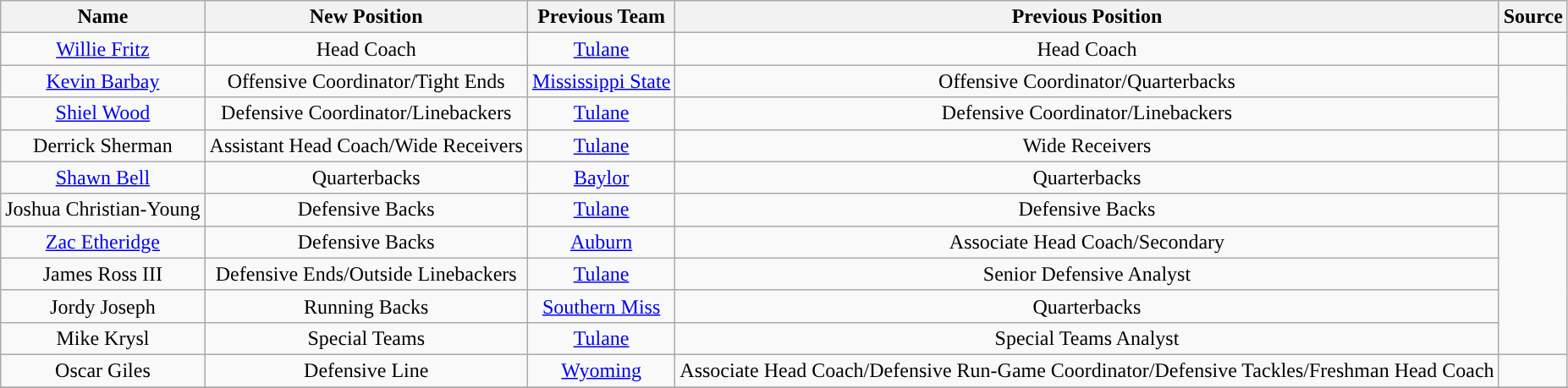<table class="wikitable">
<tr>
<th style="text-align:center; ">Name</th>
<th style="text-align:center; ">New Position</th>
<th style="text-align:center; ">Previous Team</th>
<th style="text-align:center; ">Previous Position</th>
<th style="text-align:center; ">Source</th>
</tr>
<tr align="center">
<td><a href='#'>Willie Fritz</a></td>
<td>Head Coach</td>
<td><a href='#'>Tulane</a></td>
<td>Head Coach</td>
<td></td>
</tr>
<tr align="center">
<td><a href='#'>Kevin Barbay</a></td>
<td>Offensive Coordinator/Tight Ends</td>
<td><a href='#'>Mississippi State</a></td>
<td>Offensive Coordinator/Quarterbacks</td>
<td rowspan="2"></td>
</tr>
<tr align="center">
<td><a href='#'>Shiel Wood</a></td>
<td>Defensive Coordinator/Linebackers</td>
<td><a href='#'>Tulane</a></td>
<td>Defensive Coordinator/Linebackers</td>
</tr>
<tr align="center">
<td>Derrick Sherman</td>
<td>Assistant Head Coach/Wide Receivers</td>
<td><a href='#'>Tulane</a></td>
<td>Wide Receivers</td>
<td></td>
</tr>
<tr align="center">
<td><a href='#'>Shawn Bell</a></td>
<td>Quarterbacks</td>
<td><a href='#'>Baylor</a></td>
<td>Quarterbacks</td>
<td></td>
</tr>
<tr align="center">
<td>Joshua Christian-Young</td>
<td>Defensive Backs</td>
<td><a href='#'>Tulane</a></td>
<td>Defensive Backs</td>
<td rowspan="5"></td>
</tr>
<tr align="center">
<td><a href='#'>Zac Etheridge</a></td>
<td>Defensive Backs</td>
<td><a href='#'>Auburn</a></td>
<td>Associate Head Coach/Secondary</td>
</tr>
<tr align="center">
<td>James Ross III</td>
<td>Defensive Ends/Outside Linebackers</td>
<td><a href='#'>Tulane</a></td>
<td>Senior Defensive Analyst</td>
</tr>
<tr align="center">
<td>Jordy Joseph</td>
<td>Running Backs</td>
<td><a href='#'>Southern Miss</a></td>
<td>Quarterbacks</td>
</tr>
<tr align="center">
<td>Mike Krysl</td>
<td>Special Teams</td>
<td><a href='#'>Tulane</a></td>
<td>Special Teams Analyst</td>
</tr>
<tr align="center">
<td>Oscar Giles</td>
<td>Defensive Line</td>
<td><a href='#'>Wyoming</a></td>
<td>Associate Head Coach/Defensive Run-Game Coordinator/Defensive Tackles/Freshman Head Coach</td>
<td></td>
</tr>
<tr>
</tr>
</table>
